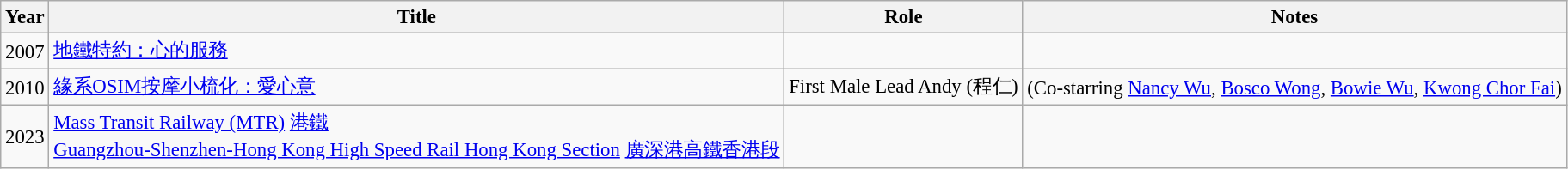<table class="wikitable" style="font-size: 95%;">
<tr>
<th>Year</th>
<th>Title</th>
<th>Role</th>
<th>Notes</th>
</tr>
<tr>
<td>2007</td>
<td><a href='#'>地鐵特約：心的服務</a></td>
<td></td>
<td></td>
</tr>
<tr>
<td>2010</td>
<td><a href='#'>緣系OSIM按摩小梳化：愛心意</a></td>
<td>First Male Lead Andy (程仁)</td>
<td>(Co-starring <a href='#'>Nancy Wu</a>, <a href='#'>Bosco Wong</a>, <a href='#'>Bowie Wu</a>, <a href='#'>Kwong Chor Fai</a>)</td>
</tr>
<tr>
<td>2023</td>
<td><a href='#'>Mass Transit Railway (MTR)</a> <a href='#'>港鐵</a><br><a href='#'>Guangzhou-Shenzhen-Hong Kong High Speed Rail Hong Kong Section</a> <a href='#'>廣深港高鐵香港段</a></td>
<td></td>
<td></td>
</tr>
</table>
